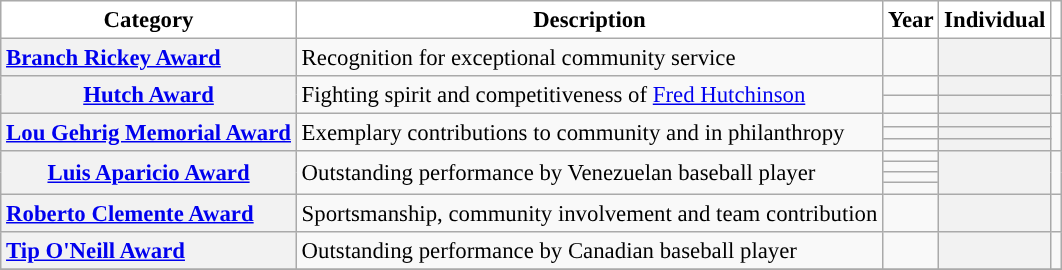<table class="wikitable sortable plainrowheaders" style="font-size: 95%; style="text-align:center">
<tr>
<th scope="col" style="background-color:#ffffff; border-top:#">Category</th>
<th scope="col" class="unsortable" style="background-color:#ffffff; border-top:#">Description</th>
<th scope="col" style="background-color:#ffffff; border-top:#">Year</th>
<th scope="col" style="background-color:#ffffff; border-top:#">Individual</th>
<th scope="col" class="unsortable" style="background-color:#ffffff; border-top:#"></th>
</tr>
<tr>
<th scope="row" style="text-align:left"><strong><a href='#'>Branch Rickey Award</a></strong></th>
<td style="text-align:left">Recognition for exceptional community service</td>
<td style="text-align:center"></td>
<th scope="row" style="text-align:center"><strong></strong></th>
<td style="text-align:center"></td>
</tr>
<tr>
<th scope="row" rowspan="2"><strong><a href='#'>Hutch Award</a></strong></th>
<td style="text-align:left" rowspan="2">Fighting spirit and competitiveness of <a href='#'>Fred Hutchinson</a></td>
<td style="text-align:center"></td>
<th scope="row" style="text-align:center"><strong></strong></th>
<td style="text-align:center" rowspan="2"></td>
</tr>
<tr>
<td style="text-align:center"></td>
<th scope="row" style="text-align:center"><strong></strong></th>
</tr>
<tr>
<th scope="row" rowspan="3"><strong><a href='#'>Lou Gehrig Memorial Award</a></strong></th>
<td style="text-align:left" rowspan="3">Exemplary contributions to community and in philanthropy</td>
<td style="text-align:center"></td>
<th scope="row" style="text-align:center"><strong></strong></th>
<td style="text-align:center" rowspan="3"></td>
</tr>
<tr>
<td style="text-align:center"></td>
<th scope="row" style="text-align:center"><strong></strong></th>
</tr>
<tr>
<td style="text-align:center"></td>
<th scope="row" style="text-align:center"><strong></strong></th>
</tr>
<tr>
<th scope="row" rowspan="4"><strong><a href='#'>Luis Aparicio Award</a></strong></th>
<td style="text-align:left" rowspan="4">Outstanding performance by Venezuelan baseball player</td>
<td style="text-align:center"></td>
<th scope="row" style="text-align:center" rowspan="4"><strong></strong></th>
<td style="text-align:center" rowspan="4"></td>
</tr>
<tr>
<td style="text-align:center"></td>
</tr>
<tr>
<td style="text-align:center"></td>
</tr>
<tr>
<td style="text-align:center"></td>
</tr>
<tr>
<th scope="row" style="text-align:left"><strong><a href='#'>Roberto Clemente Award</a></strong></th>
<td style="text-align:left">Sportsmanship, community involvement and team contribution</td>
<td style="text-align:center"></td>
<th scope="row" style="text-align:center"><strong></strong></th>
<td style="text-align:center"></td>
</tr>
<tr>
<th scope="row" style="text-align:left"><strong><a href='#'>Tip O'Neill Award</a></strong></th>
<td style="text-align:left">Outstanding performance by Canadian baseball player</td>
<td style="text-align:center"></td>
<th scope="row" style="text-align:center"><strong></strong></th>
<td style="text-align:center"></td>
</tr>
<tr>
</tr>
</table>
